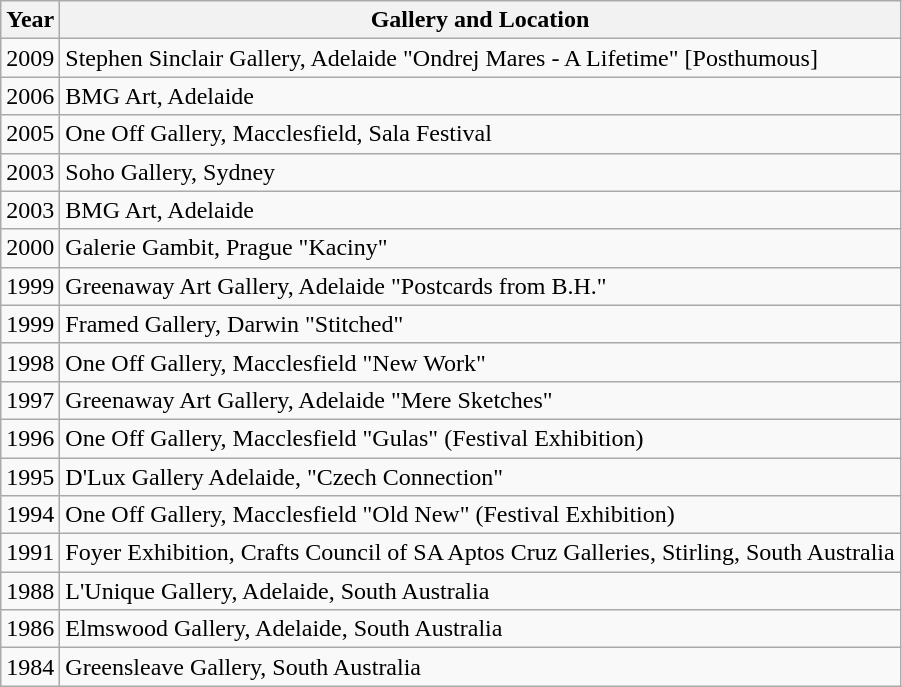<table class="wikitable">
<tr>
<th>Year</th>
<th>Gallery and Location</th>
</tr>
<tr>
<td>2009</td>
<td>Stephen Sinclair Gallery, Adelaide "Ondrej Mares - A Lifetime" [Posthumous]</td>
</tr>
<tr>
<td>2006</td>
<td>BMG Art, Adelaide</td>
</tr>
<tr>
<td>2005</td>
<td>One Off Gallery, Macclesfield, Sala Festival</td>
</tr>
<tr>
<td>2003</td>
<td>Soho Gallery, Sydney</td>
</tr>
<tr>
<td>2003</td>
<td>BMG Art, Adelaide</td>
</tr>
<tr>
<td>2000</td>
<td>Galerie Gambit, Prague "Kaciny"</td>
</tr>
<tr>
<td>1999</td>
<td>Greenaway Art Gallery, Adelaide "Postcards from B.H."</td>
</tr>
<tr>
<td>1999</td>
<td>Framed Gallery, Darwin "Stitched"</td>
</tr>
<tr>
<td>1998</td>
<td>One Off Gallery, Macclesfield "New Work"</td>
</tr>
<tr>
<td>1997</td>
<td>Greenaway Art Gallery, Adelaide "Mere Sketches"</td>
</tr>
<tr>
<td>1996</td>
<td>One Off Gallery, Macclesfield "Gulas" (Festival Exhibition)</td>
</tr>
<tr>
<td>1995</td>
<td>D'Lux Gallery Adelaide, "Czech Connection"</td>
</tr>
<tr>
<td>1994</td>
<td>One Off Gallery, Macclesfield "Old New" (Festival Exhibition)</td>
</tr>
<tr>
<td>1991</td>
<td>Foyer Exhibition, Crafts Council of SA Aptos Cruz Galleries, Stirling, South Australia</td>
</tr>
<tr>
<td>1988</td>
<td>L'Unique Gallery, Adelaide, South Australia</td>
</tr>
<tr>
<td>1986</td>
<td>Elmswood Gallery, Adelaide, South Australia</td>
</tr>
<tr>
<td>1984</td>
<td>Greensleave Gallery, South Australia</td>
</tr>
</table>
